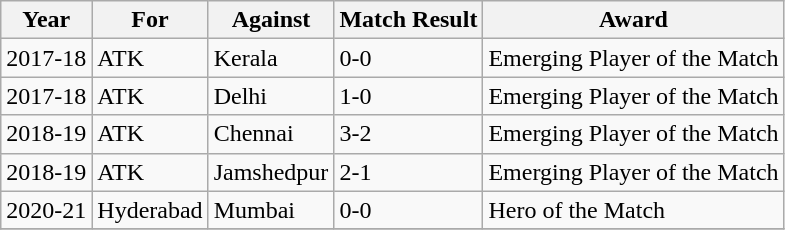<table class="wikitable">
<tr>
<th>Year</th>
<th>For</th>
<th>Against</th>
<th>Match Result</th>
<th>Award</th>
</tr>
<tr>
<td>2017-18</td>
<td>ATK</td>
<td>Kerala</td>
<td>0-0</td>
<td>Emerging Player of the Match</td>
</tr>
<tr>
<td>2017-18</td>
<td>ATK</td>
<td>Delhi</td>
<td>1-0</td>
<td>Emerging Player of the Match</td>
</tr>
<tr>
<td>2018-19</td>
<td>ATK</td>
<td>Chennai</td>
<td>3-2</td>
<td>Emerging Player of the Match</td>
</tr>
<tr>
<td>2018-19</td>
<td>ATK</td>
<td>Jamshedpur</td>
<td>2-1</td>
<td>Emerging Player of the Match</td>
</tr>
<tr>
<td>2020-21</td>
<td>Hyderabad</td>
<td>Mumbai</td>
<td>0-0</td>
<td>Hero of the Match</td>
</tr>
<tr>
</tr>
</table>
